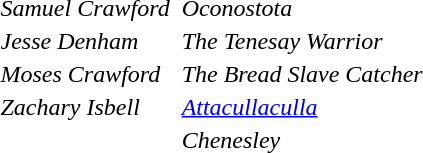<table>
<tr>
<td><em>Samuel Crawford</em></td>
<td></td>
<td><em>Oconostota</em></td>
</tr>
<tr>
<td><em>Jesse Denham</em></td>
<td></td>
<td><em>The Tenesay Warrior</em></td>
</tr>
<tr>
<td><em>Moses Crawford</em></td>
<td></td>
<td><em>The Bread Slave Catcher</em></td>
</tr>
<tr>
<td><em>Zachary Isbell</em></td>
<td></td>
<td><em> <a href='#'>Attacullaculla</a></em></td>
</tr>
<tr>
<td></td>
<td></td>
<td><em>Chenesley</em></td>
</tr>
</table>
